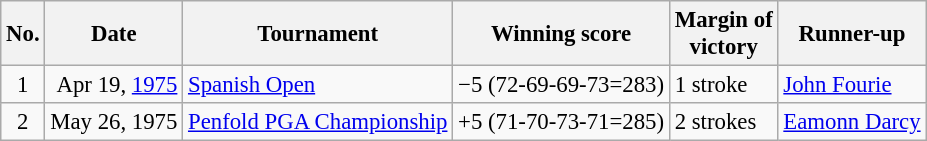<table class="wikitable" style="font-size:95%;">
<tr>
<th>No.</th>
<th>Date</th>
<th>Tournament</th>
<th>Winning score</th>
<th>Margin of<br>victory</th>
<th>Runner-up</th>
</tr>
<tr>
<td align=center>1</td>
<td align=right>Apr 19, <a href='#'>1975</a></td>
<td><a href='#'>Spanish Open</a></td>
<td>−5 (72-69-69-73=283)</td>
<td>1 stroke</td>
<td> <a href='#'>John Fourie</a></td>
</tr>
<tr>
<td align=center>2</td>
<td align=right>May 26, 1975</td>
<td><a href='#'>Penfold PGA Championship</a></td>
<td>+5 (71-70-73-71=285)</td>
<td>2 strokes</td>
<td> <a href='#'>Eamonn Darcy</a></td>
</tr>
</table>
